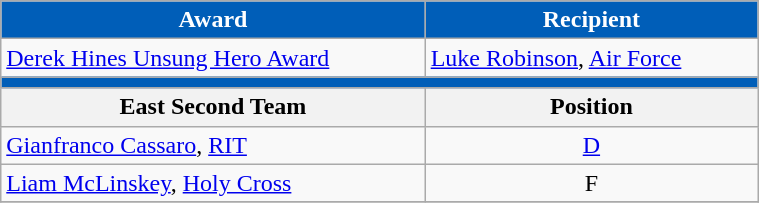<table class="wikitable" width=40%>
<tr>
<th style="color:white; background:#005EB8">Award</th>
<th style="color:white; background:#005EB8">Recipient</th>
</tr>
<tr>
<td><a href='#'>Derek Hines Unsung Hero Award</a></td>
<td><a href='#'>Luke Robinson</a>, <a href='#'>Air Force</a></td>
</tr>
<tr>
<th style="color:white; background:#005EB8" colspan=2><a href='#'></a></th>
</tr>
<tr>
<th>East Second Team</th>
<th>Position</th>
</tr>
<tr>
<td><a href='#'>Gianfranco Cassaro</a>, <a href='#'>RIT</a></td>
<td align=center><a href='#'>D</a></td>
</tr>
<tr>
<td><a href='#'>Liam McLinskey</a>, <a href='#'>Holy Cross</a></td>
<td align=center>F</td>
</tr>
<tr>
</tr>
</table>
